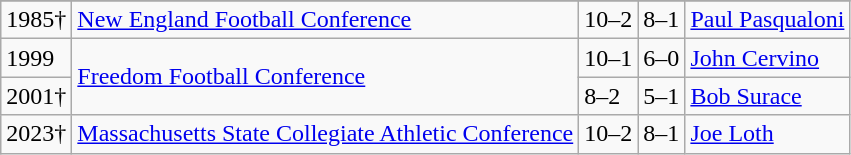<table class="wikitable">
<tr>
</tr>
<tr>
<td>1985†</td>
<td><a href='#'>New England Football Conference</a></td>
<td>10–2</td>
<td>8–1</td>
<td><a href='#'>Paul Pasqualoni</a></td>
</tr>
<tr>
<td>1999</td>
<td rowspan=2><a href='#'>Freedom Football Conference</a></td>
<td>10–1</td>
<td>6–0</td>
<td><a href='#'>John Cervino</a></td>
</tr>
<tr>
<td>2001†</td>
<td>8–2</td>
<td>5–1</td>
<td><a href='#'>Bob Surace</a></td>
</tr>
<tr>
<td>2023†</td>
<td><a href='#'>Massachusetts State Collegiate Athletic Conference</a></td>
<td>10–2</td>
<td>8–1</td>
<td><a href='#'>Joe Loth</a></td>
</tr>
</table>
